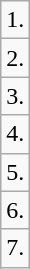<table class="wikitable">
<tr>
<td>1. </td>
</tr>
<tr>
<td>2. </td>
</tr>
<tr>
<td>3. </td>
</tr>
<tr>
<td>4. </td>
</tr>
<tr>
<td>5. </td>
</tr>
<tr>
<td>6. </td>
</tr>
<tr>
<td>7. </td>
</tr>
</table>
